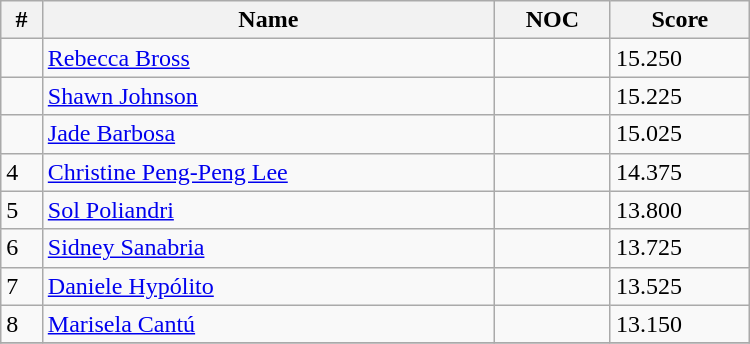<table class="wikitable" width=500>
<tr>
<th>#</th>
<th>Name</th>
<th>NOC</th>
<th>Score</th>
</tr>
<tr>
<td></td>
<td><a href='#'>Rebecca Bross</a></td>
<td></td>
<td>15.250</td>
</tr>
<tr>
<td></td>
<td><a href='#'>Shawn Johnson</a></td>
<td></td>
<td>15.225</td>
</tr>
<tr>
<td></td>
<td><a href='#'>Jade Barbosa</a></td>
<td></td>
<td>15.025</td>
</tr>
<tr>
<td>4</td>
<td><a href='#'>Christine Peng-Peng Lee</a></td>
<td></td>
<td>14.375</td>
</tr>
<tr>
<td>5</td>
<td><a href='#'>Sol Poliandri</a></td>
<td></td>
<td>13.800</td>
</tr>
<tr>
<td>6</td>
<td><a href='#'>Sidney Sanabria</a></td>
<td></td>
<td>13.725</td>
</tr>
<tr>
<td>7</td>
<td><a href='#'>Daniele Hypólito</a></td>
<td></td>
<td>13.525</td>
</tr>
<tr>
<td>8</td>
<td><a href='#'>Marisela Cantú</a></td>
<td></td>
<td>13.150</td>
</tr>
<tr>
</tr>
</table>
